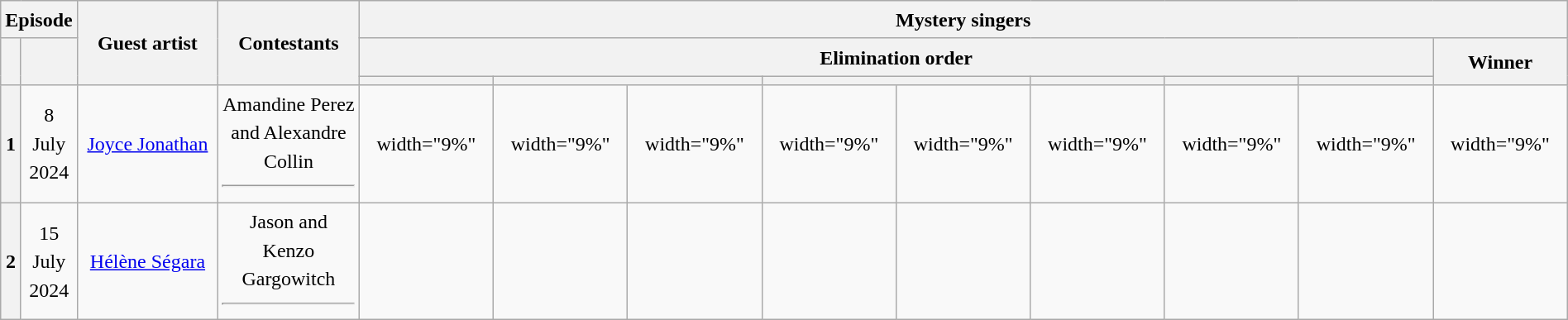<table class="wikitable plainrowheaders mw-collapsible" style="text-align:center; line-height:23px; width:100%;">
<tr>
<th colspan="2" width="1%">Episode</th>
<th rowspan="3" width="9%">Guest artist</th>
<th rowspan="3" width="9%">Contestants</th>
<th colspan="9">Mystery singers<br></th>
</tr>
<tr>
<th rowspan="2"></th>
<th rowspan="2"></th>
<th colspan="8">Elimination order</th>
<th rowspan="2">Winner</th>
</tr>
<tr>
<th></th>
<th colspan="2"></th>
<th colspan="2"></th>
<th></th>
<th></th>
<th></th>
</tr>
<tr>
<th>1</th>
<td>8 July 2024</td>
<td><a href='#'>Joyce Jonathan</a><br></td>
<td>Amandine Perez and Alexandre Collin<hr></td>
<td>width="9%" </td>
<td>width="9%" </td>
<td>width="9%" </td>
<td>width="9%" </td>
<td>width="9%" </td>
<td>width="9%" </td>
<td>width="9%" </td>
<td>width="9%" </td>
<td>width="9%" </td>
</tr>
<tr>
<th>2</th>
<td>15 July 2024</td>
<td><a href='#'>Hélène Ségara</a></td>
<td>Jason and Kenzo Gargowitch<hr></td>
<td></td>
<td></td>
<td></td>
<td></td>
<td></td>
<td></td>
<td></td>
<td></td>
<td></td>
</tr>
</table>
